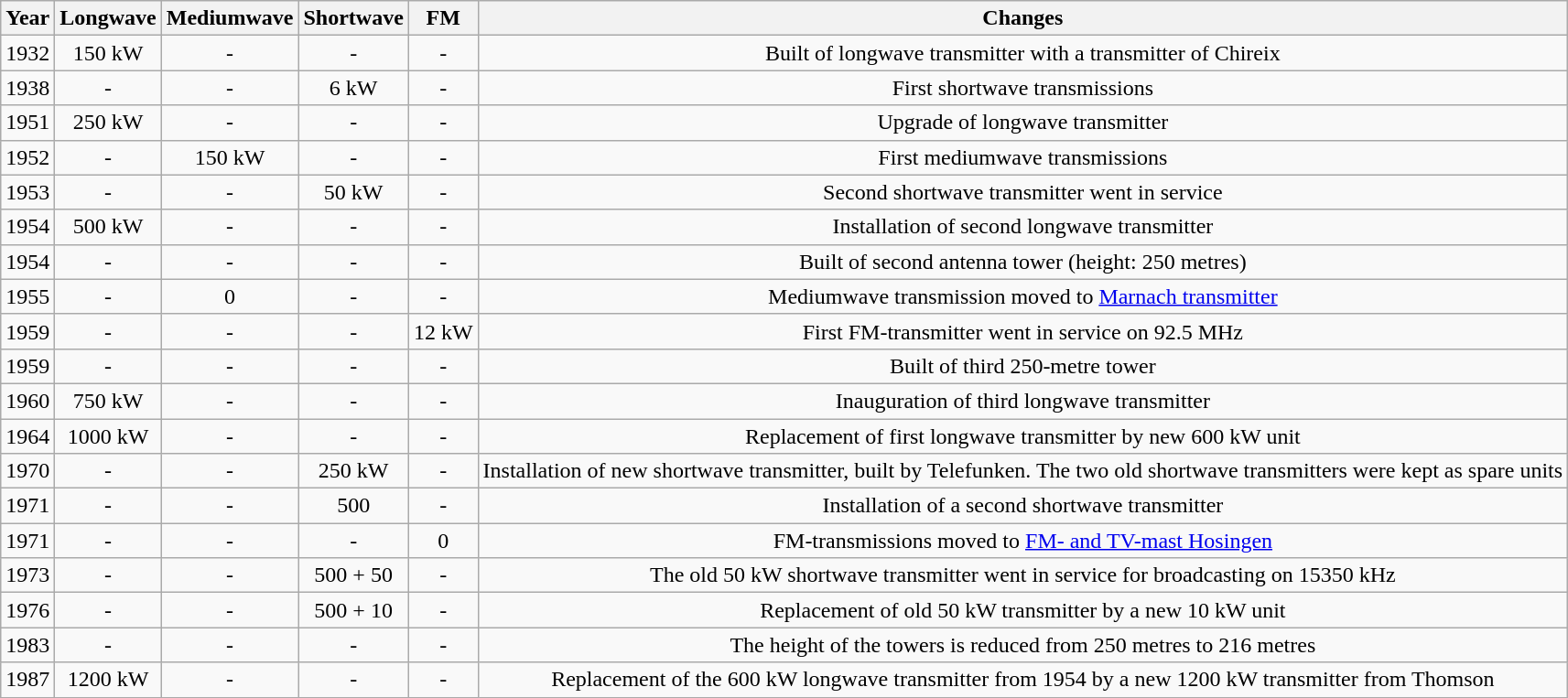<table class="wikitable">
<tr>
<th>Year</th>
<th>Longwave</th>
<th>Mediumwave</th>
<th>Shortwave</th>
<th>FM</th>
<th>Changes</th>
</tr>
<tr>
<td align="center">1932</td>
<td align="center">150 kW</td>
<td align="center">-</td>
<td align="center">-</td>
<td align="center">-</td>
<td align="center">Built of longwave transmitter with a transmitter of Chireix</td>
</tr>
<tr>
<td align="center">1938</td>
<td align="center">-</td>
<td align="center">-</td>
<td align="center">6 kW</td>
<td align="center">-</td>
<td align="center">First shortwave transmissions</td>
</tr>
<tr>
<td align="center">1951</td>
<td align="center">250 kW</td>
<td align="center">-</td>
<td align="center">-</td>
<td align="center">-</td>
<td align="center">Upgrade of longwave transmitter</td>
</tr>
<tr>
<td align="center">1952</td>
<td align="center">-</td>
<td align="center">150 kW</td>
<td align="center">-</td>
<td align="center">-</td>
<td align="center">First mediumwave transmissions</td>
</tr>
<tr ->
<td align="center">1953</td>
<td align="center">-</td>
<td align="center">-</td>
<td align="center">50 kW</td>
<td align="center">-</td>
<td align="center">Second shortwave transmitter went in service</td>
</tr>
<tr>
<td align="center">1954</td>
<td align="center">500 kW</td>
<td align="center">-</td>
<td align="center">-</td>
<td align="center">-</td>
<td align="center">Installation of second longwave transmitter</td>
</tr>
<tr>
<td align="center">1954</td>
<td align="center">-</td>
<td align="center">-</td>
<td align="center">-</td>
<td align="center">-</td>
<td align="center">Built of second antenna tower (height: 250 metres)</td>
</tr>
<tr>
<td align="center">1955</td>
<td align="center">-</td>
<td align="center">0</td>
<td align="center">-</td>
<td align="center">-</td>
<td align="center">Mediumwave transmission moved to <a href='#'>Marnach transmitter</a></td>
</tr>
<tr ---->
<td align="center">1959</td>
<td align="center">-</td>
<td align="center">-</td>
<td align="center">-</td>
<td align="center">12 kW</td>
<td align="center">First FM-transmitter went in service on 92.5 MHz</td>
</tr>
<tr ->
<td align="center">1959</td>
<td align="center">-</td>
<td align="center">-</td>
<td align="center">-</td>
<td align="center">-</td>
<td align="center">Built of third 250-metre tower</td>
</tr>
<tr ->
<td align="center">1960</td>
<td align="center">750 kW</td>
<td align="center">-</td>
<td align="center">-</td>
<td align="center">-</td>
<td align="center">Inauguration of third longwave transmitter</td>
</tr>
<tr ->
<td align="center">1964</td>
<td align="center">1000 kW</td>
<td align="center">-</td>
<td align="center">-</td>
<td align="center">-</td>
<td align="center">Replacement of first longwave transmitter by new 600 kW unit</td>
</tr>
<tr>
<td align="center">1970</td>
<td align="center">-</td>
<td align="center">-</td>
<td align="center">250 kW</td>
<td align="center">-</td>
<td align="center">Installation of new shortwave transmitter, built by Telefunken. The two old shortwave transmitters were kept as spare units</td>
</tr>
<tr>
<td align="center">1971</td>
<td align="center">-</td>
<td align="center">-</td>
<td align="center">500</td>
<td align="center">-</td>
<td align="center">Installation of a second shortwave transmitter</td>
</tr>
<tr>
<td align="center">1971</td>
<td align="center">-</td>
<td align="center">-</td>
<td align="center">-</td>
<td align="center">0</td>
<td align="center">FM-transmissions moved to <a href='#'>FM- and TV-mast Hosingen</a></td>
</tr>
<tr>
<td align="center">1973</td>
<td align="center">-</td>
<td align="center">-</td>
<td align="center">500 + 50</td>
<td align="center">-</td>
<td align="center">The old 50 kW shortwave transmitter went in service for broadcasting on 15350 kHz</td>
</tr>
<tr ---->
<td align="center">1976</td>
<td align="center">-</td>
<td align="center">-</td>
<td align="center">500 + 10</td>
<td align="center">-</td>
<td align="center">Replacement of old 50 kW transmitter by a new 10 kW unit</td>
</tr>
<tr>
<td align="center">1983</td>
<td align="center">-</td>
<td align="center">-</td>
<td align="center">-</td>
<td align="center">-</td>
<td align="center">The height of the towers is reduced from 250 metres to 216 metres</td>
</tr>
<tr>
<td align="center">1987</td>
<td align="center">1200 kW</td>
<td align="center">-</td>
<td align="center">-</td>
<td align="center">-</td>
<td align="center">Replacement of the 600 kW longwave transmitter from 1954 by a new 1200 kW transmitter from Thomson</td>
</tr>
</table>
